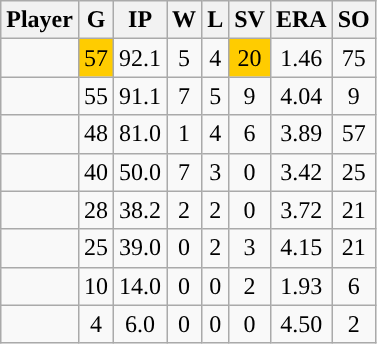<table class="wikitable sortable">
<tr>
<th>Player</th>
<th>G</th>
<th>IP</th>
<th>W</th>
<th>L</th>
<th>SV</th>
<th>ERA</th>
<th>SO</th>
</tr>
<tr align="center">
<td></td>
<td bgcolor="#FFCC00">57</td>
<td>92.1</td>
<td>5</td>
<td>4</td>
<td bgcolor="#FFCC00">20</td>
<td>1.46</td>
<td>75</td>
</tr>
<tr align="center">
<td></td>
<td>55</td>
<td>91.1</td>
<td>7</td>
<td>5</td>
<td>9</td>
<td>4.04</td>
<td>9</td>
</tr>
<tr align="center">
<td></td>
<td>48</td>
<td>81.0</td>
<td>1</td>
<td>4</td>
<td>6</td>
<td>3.89</td>
<td>57</td>
</tr>
<tr align="center">
<td></td>
<td>40</td>
<td>50.0</td>
<td>7</td>
<td>3</td>
<td>0</td>
<td>3.42</td>
<td>25</td>
</tr>
<tr align="center">
<td></td>
<td>28</td>
<td>38.2</td>
<td>2</td>
<td>2</td>
<td>0</td>
<td>3.72</td>
<td>21</td>
</tr>
<tr align="center">
<td></td>
<td>25</td>
<td>39.0</td>
<td>0</td>
<td>2</td>
<td>3</td>
<td>4.15</td>
<td>21</td>
</tr>
<tr align="center">
<td></td>
<td>10</td>
<td>14.0</td>
<td>0</td>
<td>0</td>
<td>2</td>
<td>1.93</td>
<td>6</td>
</tr>
<tr align="center">
<td></td>
<td>4</td>
<td>6.0</td>
<td>0</td>
<td>0</td>
<td>0</td>
<td>4.50</td>
<td>2</td>
</tr>
</table>
